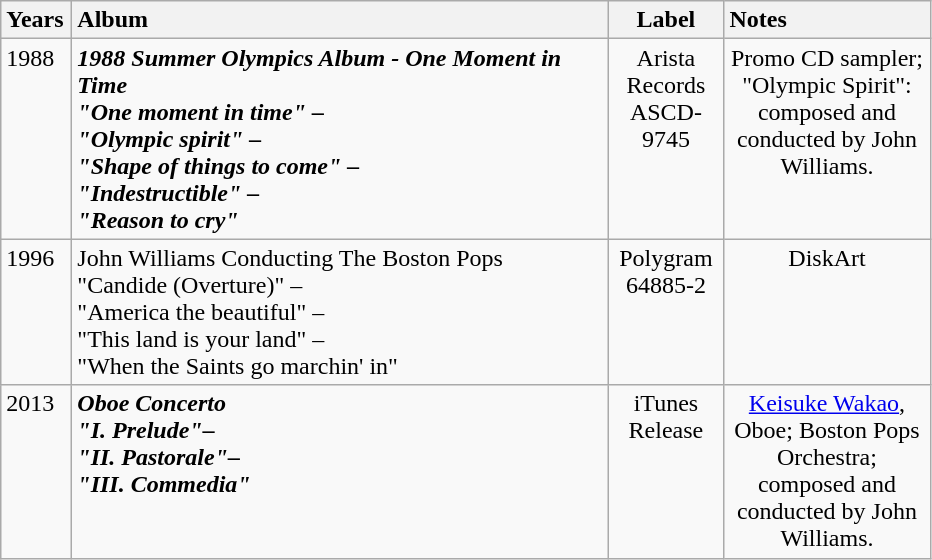<table class="wikitable">
<tr>
<th style="vertical-align:top; text-align:left; width:40px;">Years</th>
<th style="vertical-align:top; text-align:left; width:350px;">Album</th>
<th style="vertical-align:top; text-align:center; width:70px;">Label</th>
<th style="vertical-align:top; text-align:left; width:130px;">Notes</th>
</tr>
<tr style="vertical-align:top;">
<td style="text-align:left; ">1988</td>
<td style="text-align:left; "><strong><em>1988 Summer Olympics Album - One Moment in Time<em><strong><br>"One moment in time" –<br>"Olympic spirit" –<br>"Shape of things to come" –<br>"Indestructible" –<br>"Reason to cry"</td>
<td style="text-align:center; ">Arista Records ASCD-9745</td>
<td style="text-align:center; ">Promo CD sampler; "Olympic Spirit": composed and conducted by John Williams.</td>
</tr>
<tr style="vertical-align:top;">
<td style="text-align:left; ">1996</td>
<td style="text-align:left; "></em></strong>John Williams Conducting The Boston Pops</em></strong><br>"Candide (Overture)" –<br>"America the beautiful" –<br>"This land is your land" –<br>"When the Saints go marchin' in"</td>
<td style="text-align:center; ">Polygram 64885-2</td>
<td style="text-align:center; ">DiskArt</td>
</tr>
<tr style="vertical-align:top;">
<td style="text-align:left; ">2013</td>
<td style="text-align:left; "><strong><em>Oboe Concerto<em><strong><br>"I. Prelude"–<br>"II. Pastorale"–<br>"III. Commedia"</td>
<td style="text-align:center; ">iTunes Release</td>
<td style="text-align:center; "><a href='#'>Keisuke Wakao</a>, Oboe; Boston Pops Orchestra; composed and conducted by John Williams.</td>
</tr>
</table>
